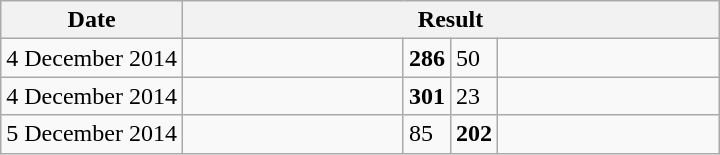<table class="wikitable">
<tr>
<th>Date</th>
<th colspan=4>Result</th>
</tr>
<tr>
<td>4 December 2014</td>
<td width=140px><strong></strong></td>
<td style="text-align:left;"><strong>286</strong></td>
<td>50</td>
<td width=140px style="text-align:left;"></td>
</tr>
<tr>
<td>4 December 2014</td>
<td width=140px><strong></strong></td>
<td style="text-align:left;"><strong>301</strong></td>
<td>23</td>
<td width=140px style="text-align:left;"></td>
</tr>
<tr>
<td>5 December 2014</td>
<td width=140px></td>
<td style="text-align:left;">85</td>
<td><strong>202</strong></td>
<td width=140px style="text-align:left;"><strong></strong></td>
</tr>
</table>
